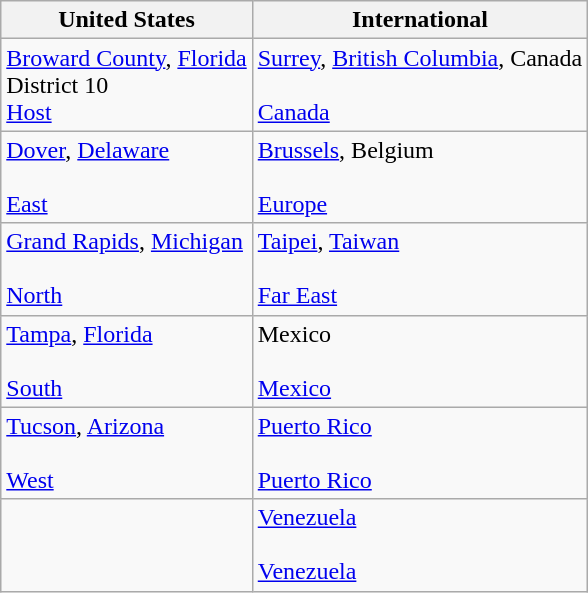<table class="wikitable">
<tr>
<th>United States</th>
<th>International</th>
</tr>
<tr>
<td> <a href='#'>Broward County</a>, <a href='#'>Florida</a><br>District 10<br><a href='#'>Host</a></td>
<td> <a href='#'>Surrey</a>, <a href='#'>British Columbia</a>, Canada<br><br><a href='#'>Canada</a></td>
</tr>
<tr>
<td> <a href='#'>Dover</a>, <a href='#'>Delaware</a><br><br><a href='#'>East</a></td>
<td> <a href='#'>Brussels</a>, Belgium<br><br><a href='#'>Europe</a></td>
</tr>
<tr>
<td> <a href='#'>Grand Rapids</a>, <a href='#'>Michigan</a><br><br><a href='#'>North</a></td>
<td> <a href='#'>Taipei</a>, <a href='#'>Taiwan</a><br><br><a href='#'>Far East</a></td>
</tr>
<tr>
<td> <a href='#'>Tampa</a>, <a href='#'>Florida</a><br><br><a href='#'>South</a></td>
<td> Mexico<br> <br><a href='#'>Mexico</a></td>
</tr>
<tr>
<td> <a href='#'>Tucson</a>, <a href='#'>Arizona</a><br><br><a href='#'>West</a></td>
<td> <a href='#'>Puerto Rico</a><br> <br><a href='#'>Puerto Rico</a></td>
</tr>
<tr>
<td></td>
<td> <a href='#'>Venezuela</a><br> <br><a href='#'>Venezuela</a></td>
</tr>
</table>
